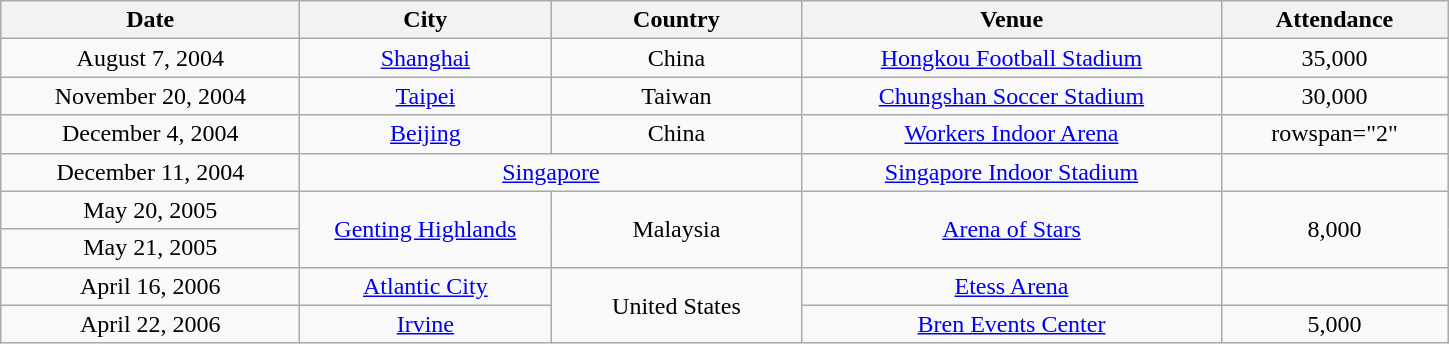<table class="wikitable plainrowheaders" style="text-align:center;">
<tr>
<th scope="col" style="width:12em;">Date</th>
<th scope="col" style="width:10em;">City</th>
<th scope="col" style="width:10em;">Country</th>
<th scope="col" style="width:17em;">Venue</th>
<th scope="col" style="width:9em;">Attendance</th>
</tr>
<tr>
<td>August 7, 2004</td>
<td><a href='#'>Shanghai</a></td>
<td>China</td>
<td><a href='#'>Hongkou Football Stadium</a></td>
<td>35,000</td>
</tr>
<tr>
<td>November 20, 2004</td>
<td><a href='#'>Taipei</a></td>
<td>Taiwan</td>
<td><a href='#'>Chungshan Soccer Stadium</a></td>
<td>30,000</td>
</tr>
<tr>
<td>December 4, 2004</td>
<td><a href='#'>Beijing</a></td>
<td>China</td>
<td><a href='#'>Workers Indoor Arena</a></td>
<td>rowspan="2" </td>
</tr>
<tr>
<td>December 11, 2004</td>
<td colspan="2"><a href='#'>Singapore</a></td>
<td><a href='#'>Singapore Indoor Stadium</a></td>
</tr>
<tr>
<td>May 20, 2005</td>
<td rowspan="2"><a href='#'>Genting Highlands</a></td>
<td rowspan="2">Malaysia</td>
<td rowspan="2"><a href='#'>Arena of Stars</a></td>
<td rowspan="2">8,000</td>
</tr>
<tr>
<td>May 21, 2005</td>
</tr>
<tr>
<td>April 16, 2006</td>
<td><a href='#'>Atlantic City</a></td>
<td rowspan="2">United States</td>
<td><a href='#'>Etess Arena</a></td>
<td></td>
</tr>
<tr>
<td>April 22, 2006</td>
<td><a href='#'>Irvine</a></td>
<td><a href='#'>Bren Events Center</a></td>
<td>5,000</td>
</tr>
</table>
